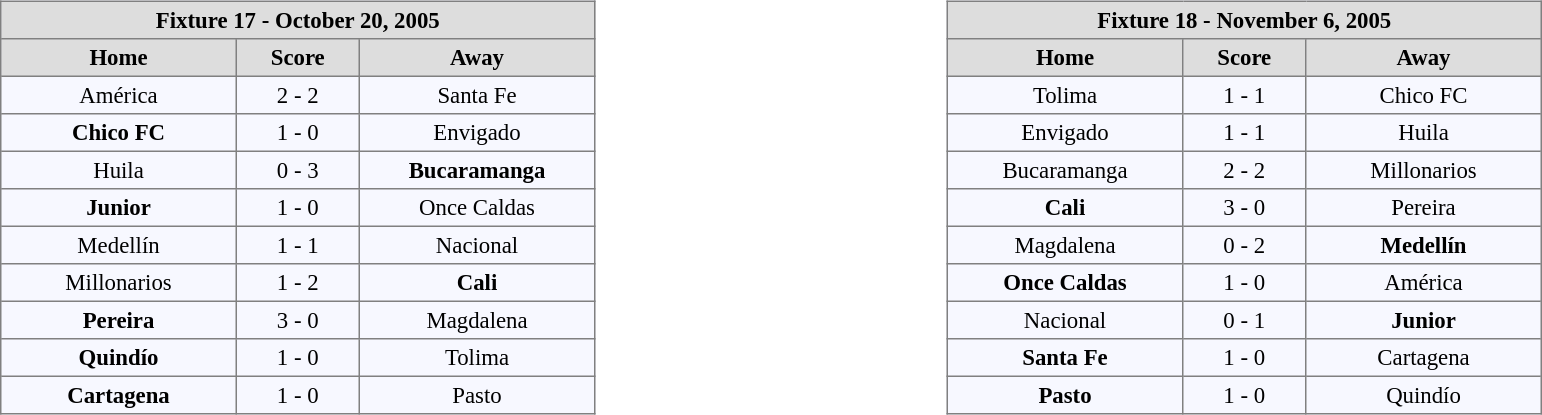<table width=100%>
<tr>
<td valign=top width=50% align=left><br><table align=center bgcolor="#f7f8ff" cellpadding="3" cellspacing="0" border="1" style="font-size: 95%; border: gray solid 1px; border-collapse: collapse;">
<tr align=center bgcolor=#DDDDDD style="color:black;">
<th colspan=3 align=center>Fixture 17 - October 20, 2005</th>
</tr>
<tr align=center bgcolor=#DDDDDD style="color:black;">
<th width="150">Home</th>
<th width="75">Score</th>
<th width="150">Away</th>
</tr>
<tr align=center>
<td>América</td>
<td>2 - 2</td>
<td>Santa Fe</td>
</tr>
<tr align=center>
<td><strong>Chico FC</strong></td>
<td>1 - 0</td>
<td>Envigado</td>
</tr>
<tr align=center>
<td>Huila</td>
<td>0 - 3</td>
<td><strong>Bucaramanga</strong></td>
</tr>
<tr align=center>
<td><strong>Junior</strong></td>
<td>1 - 0</td>
<td>Once Caldas</td>
</tr>
<tr align=center>
<td>Medellín</td>
<td>1 - 1</td>
<td>Nacional</td>
</tr>
<tr align=center>
<td>Millonarios</td>
<td>1 - 2</td>
<td><strong>Cali</strong></td>
</tr>
<tr align=center>
<td><strong>Pereira</strong></td>
<td>3 - 0</td>
<td>Magdalena</td>
</tr>
<tr align=center>
<td><strong>Quindío</strong></td>
<td>1 - 0</td>
<td>Tolima</td>
</tr>
<tr align=center>
<td><strong>Cartagena</strong></td>
<td>1 - 0</td>
<td>Pasto</td>
</tr>
</table>
</td>
<td valign=top width=50% align=left><br><table align=center bgcolor="#f7f8ff" cellpadding="3" cellspacing="0" border="1" style="font-size: 95%; border: gray solid 1px; border-collapse: collapse;">
<tr align=center bgcolor=#DDDDDD style="color:black;">
<th colspan=3 align=center>Fixture 18 - November 6, 2005</th>
</tr>
<tr align=center bgcolor=#DDDDDD style="color:black;">
<th width="150">Home</th>
<th width="75">Score</th>
<th width="150">Away</th>
</tr>
<tr align=center>
<td>Tolima</td>
<td>1 - 1</td>
<td>Chico FC</td>
</tr>
<tr align=center>
<td>Envigado</td>
<td>1 - 1</td>
<td>Huila</td>
</tr>
<tr align=center>
<td>Bucaramanga</td>
<td>2 - 2</td>
<td>Millonarios</td>
</tr>
<tr align=center>
<td><strong>Cali</strong></td>
<td>3 - 0</td>
<td>Pereira</td>
</tr>
<tr align=center>
<td>Magdalena</td>
<td>0 - 2</td>
<td><strong>Medellín</strong></td>
</tr>
<tr align=center>
<td><strong>Once Caldas</strong></td>
<td>1 - 0</td>
<td>América</td>
</tr>
<tr align=center>
<td>Nacional</td>
<td>0 - 1</td>
<td><strong>Junior</strong></td>
</tr>
<tr align=center>
<td><strong>Santa Fe</strong></td>
<td>1 - 0</td>
<td>Cartagena</td>
</tr>
<tr align=center>
<td><strong>Pasto</strong></td>
<td>1 - 0</td>
<td>Quindío</td>
</tr>
</table>
</td>
</tr>
</table>
